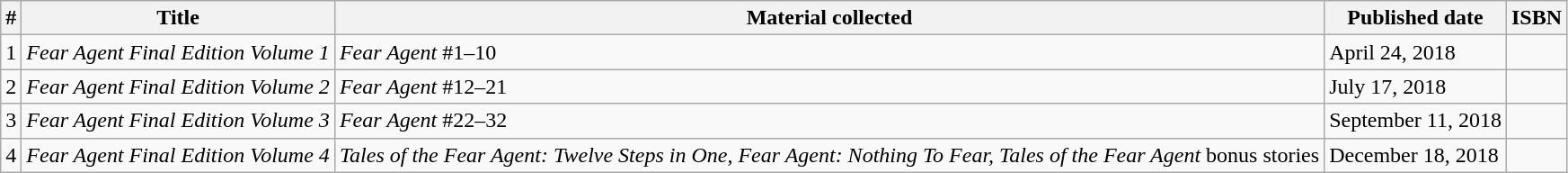<table class="wikitable">
<tr>
<th>#</th>
<th>Title</th>
<th>Material collected</th>
<th>Published date</th>
<th>ISBN</th>
</tr>
<tr>
<td>1</td>
<td><em>Fear Agent Final Edition Volume 1</em></td>
<td><em>Fear Agent</em> #1–10</td>
<td>April 24, 2018</td>
<td></td>
</tr>
<tr>
<td>2</td>
<td><em>Fear Agent Final Edition Volume 2</em></td>
<td><em>Fear Agent</em> #12–21</td>
<td>July 17, 2018</td>
<td></td>
</tr>
<tr>
<td>3</td>
<td><em>Fear Agent Final Edition Volume 3</em></td>
<td><em>Fear Agent</em> #22–32</td>
<td>September 11, 2018</td>
<td></td>
</tr>
<tr>
<td>4</td>
<td><em>Fear Agent Final Edition Volume 4</em></td>
<td><em>Tales of the Fear Agent: Twelve Steps in One, Fear Agent: Nothing To Fear, Tales of the Fear Agent</em> bonus stories</td>
<td>December 18, 2018</td>
<td></td>
</tr>
</table>
